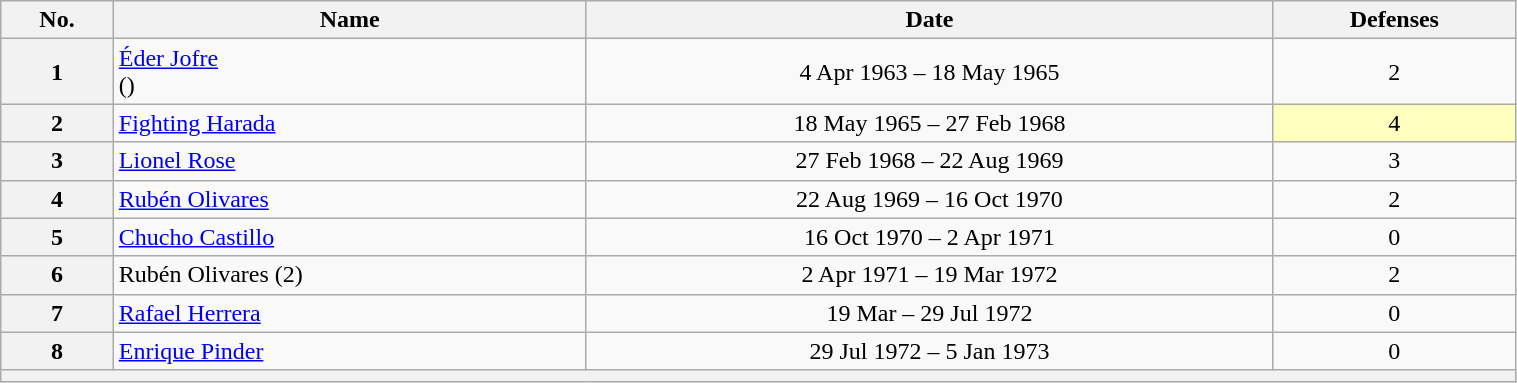<table class="wikitable sortable" style="width:80%">
<tr>
<th>No.</th>
<th>Name</th>
<th>Date</th>
<th>Defenses</th>
</tr>
<tr>
<th>1</th>
<td align="left"><a href='#'>Éder Jofre</a><br>()</td>
<td align="center">4 Apr 1963 – 18 May 1965</td>
<td align="center">2</td>
</tr>
<tr>
<th>2</th>
<td align="left"><a href='#'>Fighting Harada</a></td>
<td align="center">18 May 1965 – 27 Feb 1968</td>
<td style="background:#ffffbf;" align="center">4</td>
</tr>
<tr>
<th>3</th>
<td align="left"><a href='#'>Lionel Rose</a></td>
<td align="center">27 Feb 1968 – 22 Aug 1969</td>
<td align="center">3</td>
</tr>
<tr>
<th>4</th>
<td align="left"><a href='#'>Rubén Olivares</a></td>
<td align="center">22 Aug 1969 – 16 Oct 1970</td>
<td align="center">2</td>
</tr>
<tr>
<th>5</th>
<td align="left"><a href='#'>Chucho Castillo</a></td>
<td align="center">16 Oct 1970 – 2 Apr 1971</td>
<td align="center">0</td>
</tr>
<tr>
<th>6</th>
<td align="left">Rubén Olivares (2)</td>
<td align="center">2 Apr 1971 – 19 Mar 1972</td>
<td align="center">2</td>
</tr>
<tr>
<th>7</th>
<td align="left"><a href='#'>Rafael Herrera</a></td>
<td align="center">19 Mar – 29 Jul 1972</td>
<td align="center">0</td>
</tr>
<tr>
<th>8</th>
<td align="left"><a href='#'>Enrique Pinder</a></td>
<td align="center">29 Jul 1972 – 5 Jan 1973</td>
<td align="center">0</td>
</tr>
<tr align=center>
<th colspan=4></th>
</tr>
</table>
